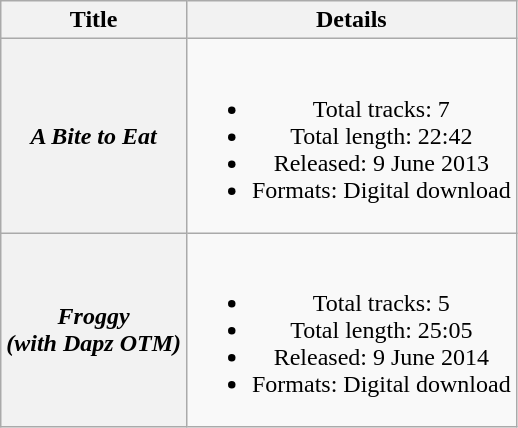<table class="wikitable plainrowheaders" style="text-align:center;">
<tr>
<th scope="col">Title</th>
<th scope="col">Details</th>
</tr>
<tr>
<th scope="row"><em>A Bite to Eat</em></th>
<td><br><ul><li>Total tracks: 7</li><li>Total length:  22:42</li><li>Released: 9 June 2013</li><li>Formats: Digital download</li></ul></td>
</tr>
<tr>
<th scope="row"><em>Froggy</em><br><em>(with Dapz OTM)</em></th>
<td><br><ul><li>Total tracks: 5</li><li>Total length:  25:05</li><li>Released: 9 June 2014</li><li>Formats: Digital download</li></ul></td>
</tr>
</table>
